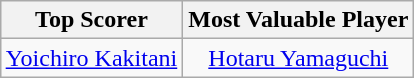<table class="wikitable" style="margin: 0 auto;">
<tr>
<th>Top Scorer</th>
<th>Most Valuable Player</th>
</tr>
<tr>
<td align=center> <a href='#'>Yoichiro Kakitani</a></td>
<td align=center> <a href='#'>Hotaru Yamaguchi</a></td>
</tr>
</table>
